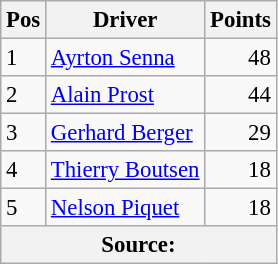<table class="wikitable" style="font-size: 95%;">
<tr>
<th>Pos</th>
<th>Driver</th>
<th>Points</th>
</tr>
<tr>
<td>1</td>
<td> <a href='#'>Ayrton Senna</a></td>
<td align="right">48</td>
</tr>
<tr>
<td>2</td>
<td> <a href='#'>Alain Prost</a></td>
<td align="right">44</td>
</tr>
<tr>
<td>3</td>
<td> <a href='#'>Gerhard Berger</a></td>
<td align="right">29</td>
</tr>
<tr>
<td>4</td>
<td> <a href='#'>Thierry Boutsen</a></td>
<td align="right">18</td>
</tr>
<tr>
<td>5</td>
<td> <a href='#'>Nelson Piquet</a></td>
<td align="right">18</td>
</tr>
<tr>
<th colspan=4>Source: </th>
</tr>
</table>
